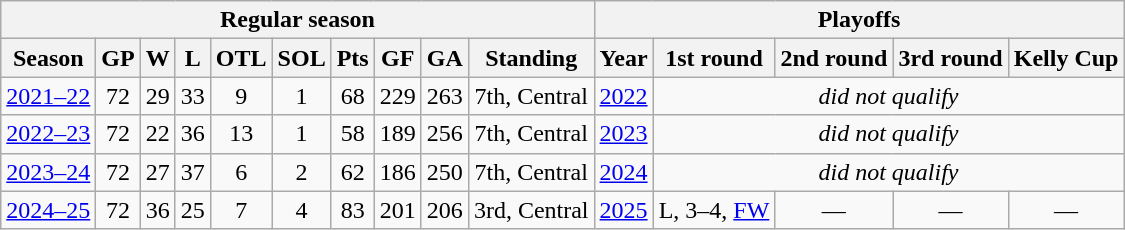<table class="wikitable" style="text-align:center">
<tr>
<th colspan=10>Regular season</th>
<th colspan=5>Playoffs</th>
</tr>
<tr>
<th>Season</th>
<th>GP</th>
<th>W</th>
<th>L</th>
<th>OTL</th>
<th>SOL</th>
<th>Pts</th>
<th>GF</th>
<th>GA</th>
<th>Standing</th>
<th>Year</th>
<th>1st round</th>
<th>2nd round</th>
<th>3rd round</th>
<th>Kelly Cup</th>
</tr>
<tr>
<td><a href='#'>2021–22</a></td>
<td>72</td>
<td>29</td>
<td>33</td>
<td>9</td>
<td>1</td>
<td>68</td>
<td>229</td>
<td>263</td>
<td>7th, Central</td>
<td><a href='#'>2022</a></td>
<td colspan=4><em>did not qualify</em></td>
</tr>
<tr>
<td><a href='#'>2022–23</a></td>
<td>72</td>
<td>22</td>
<td>36</td>
<td>13</td>
<td>1</td>
<td>58</td>
<td>189</td>
<td>256</td>
<td>7th, Central</td>
<td><a href='#'>2023</a></td>
<td colspan=4><em>did not qualify</em></td>
</tr>
<tr>
<td><a href='#'>2023–24</a></td>
<td>72</td>
<td>27</td>
<td>37</td>
<td>6</td>
<td>2</td>
<td>62</td>
<td>186</td>
<td>250</td>
<td>7th, Central</td>
<td><a href='#'>2024</a></td>
<td colspan=4><em>did not qualify</em></td>
</tr>
<tr>
<td><a href='#'>2024–25</a></td>
<td>72</td>
<td>36</td>
<td>25</td>
<td>7</td>
<td>4</td>
<td>83</td>
<td>201</td>
<td>206</td>
<td>3rd, Central</td>
<td><a href='#'>2025</a></td>
<td>L, 3–4, <a href='#'>FW</a></td>
<td>—</td>
<td>—</td>
<td>—</td>
</tr>
</table>
